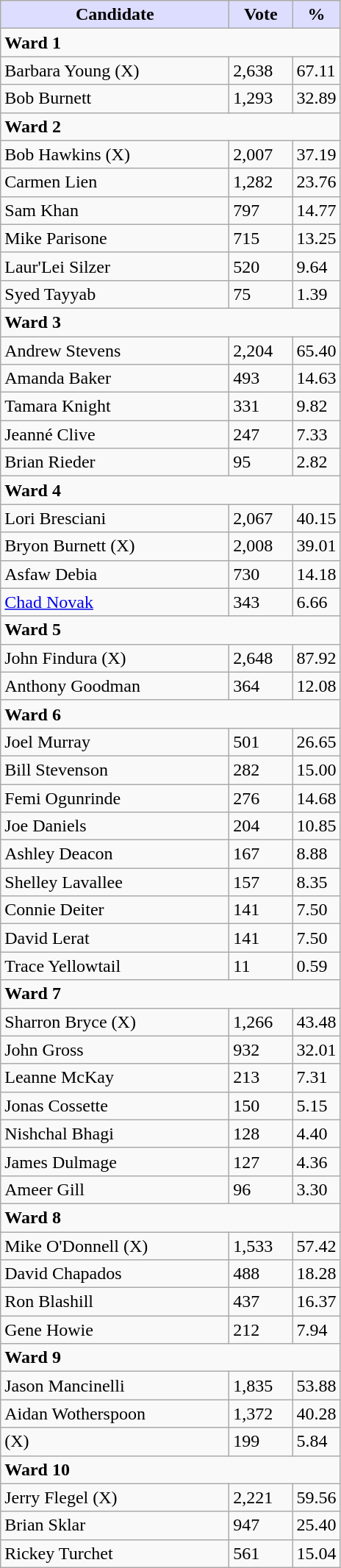<table class="wikitable">
<tr>
<th style="background:#ddf; width:200px;">Candidate</th>
<th style="background:#ddf; width:50px;">Vote</th>
<th style="background:#ddf; width:30px;">%</th>
</tr>
<tr>
<td colspan="4"><strong>Ward 1</strong></td>
</tr>
<tr>
<td>Barbara Young (X)</td>
<td>2,638</td>
<td>67.11</td>
</tr>
<tr>
<td>Bob Burnett</td>
<td>1,293</td>
<td>32.89</td>
</tr>
<tr>
<td colspan="4"><strong>Ward 2</strong></td>
</tr>
<tr>
<td>Bob Hawkins (X)</td>
<td>2,007</td>
<td>37.19</td>
</tr>
<tr>
<td>Carmen Lien</td>
<td>1,282</td>
<td>23.76</td>
</tr>
<tr>
<td>Sam Khan</td>
<td>797</td>
<td>14.77</td>
</tr>
<tr>
<td>Mike Parisone</td>
<td>715</td>
<td>13.25</td>
</tr>
<tr>
<td>Laur'Lei Silzer</td>
<td>520</td>
<td>9.64</td>
</tr>
<tr>
<td>Syed Tayyab</td>
<td>75</td>
<td>1.39</td>
</tr>
<tr>
<td colspan="4"><strong>Ward 3</strong></td>
</tr>
<tr>
<td>Andrew Stevens</td>
<td>2,204</td>
<td>65.40</td>
</tr>
<tr>
<td>Amanda Baker</td>
<td>493</td>
<td>14.63</td>
</tr>
<tr>
<td>Tamara Knight</td>
<td>331</td>
<td>9.82</td>
</tr>
<tr>
<td>Jeanné Clive</td>
<td>247</td>
<td>7.33</td>
</tr>
<tr>
<td>Brian Rieder</td>
<td>95</td>
<td>2.82</td>
</tr>
<tr>
<td colspan="4"><strong>Ward 4</strong></td>
</tr>
<tr>
<td>Lori Bresciani</td>
<td>2,067</td>
<td>40.15</td>
</tr>
<tr>
<td>Bryon Burnett (X)</td>
<td>2,008</td>
<td>39.01</td>
</tr>
<tr>
<td>Asfaw Debia</td>
<td>730</td>
<td>14.18</td>
</tr>
<tr>
<td><a href='#'>Chad Novak</a></td>
<td>343</td>
<td>6.66</td>
</tr>
<tr>
<td colspan="4"><strong>Ward 5</strong></td>
</tr>
<tr>
<td>John Findura (X)</td>
<td>2,648</td>
<td>87.92</td>
</tr>
<tr>
<td>Anthony Goodman</td>
<td>364</td>
<td>12.08</td>
</tr>
<tr>
<td colspan="4"><strong>Ward 6</strong></td>
</tr>
<tr>
<td>Joel Murray</td>
<td>501</td>
<td>26.65</td>
</tr>
<tr>
<td>Bill Stevenson</td>
<td>282</td>
<td>15.00</td>
</tr>
<tr>
<td>Femi Ogunrinde</td>
<td>276</td>
<td>14.68</td>
</tr>
<tr>
<td>Joe Daniels</td>
<td>204</td>
<td>10.85</td>
</tr>
<tr>
<td>Ashley Deacon</td>
<td>167</td>
<td>8.88</td>
</tr>
<tr>
<td>Shelley Lavallee</td>
<td>157</td>
<td>8.35</td>
</tr>
<tr>
<td>Connie Deiter</td>
<td>141</td>
<td>7.50</td>
</tr>
<tr>
<td>David Lerat</td>
<td>141</td>
<td>7.50</td>
</tr>
<tr>
<td>Trace Yellowtail</td>
<td>11</td>
<td>0.59</td>
</tr>
<tr>
<td colspan="4"><strong>Ward 7</strong></td>
</tr>
<tr>
<td>Sharron Bryce (X)</td>
<td>1,266</td>
<td>43.48</td>
</tr>
<tr>
<td>John Gross</td>
<td>932</td>
<td>32.01</td>
</tr>
<tr>
<td>Leanne McKay</td>
<td>213</td>
<td>7.31</td>
</tr>
<tr>
<td>Jonas Cossette</td>
<td>150</td>
<td>5.15</td>
</tr>
<tr>
<td>Nishchal Bhagi</td>
<td>128</td>
<td>4.40</td>
</tr>
<tr>
<td>James Dulmage</td>
<td>127</td>
<td>4.36</td>
</tr>
<tr>
<td>Ameer Gill</td>
<td>96</td>
<td>3.30</td>
</tr>
<tr>
<td colspan="4"><strong>Ward 8</strong></td>
</tr>
<tr>
<td>Mike O'Donnell (X)</td>
<td>1,533</td>
<td>57.42</td>
</tr>
<tr>
<td>David Chapados</td>
<td>488</td>
<td>18.28</td>
</tr>
<tr>
<td>Ron Blashill</td>
<td>437</td>
<td>16.37</td>
</tr>
<tr>
<td>Gene Howie</td>
<td>212</td>
<td>7.94</td>
</tr>
<tr>
<td colspan="4"><strong>Ward 9</strong></td>
</tr>
<tr>
<td>Jason Mancinelli</td>
<td>1,835</td>
<td>53.88</td>
</tr>
<tr>
<td>Aidan Wotherspoon</td>
<td>1,372</td>
<td>40.28</td>
</tr>
<tr>
<td> (X)</td>
<td>199</td>
<td>5.84</td>
</tr>
<tr>
<td colspan="4"><strong>Ward 10</strong></td>
</tr>
<tr>
<td>Jerry Flegel (X)</td>
<td>2,221</td>
<td>59.56</td>
</tr>
<tr>
<td>Brian Sklar</td>
<td>947</td>
<td>25.40</td>
</tr>
<tr>
<td>Rickey Turchet</td>
<td>561</td>
<td>15.04</td>
</tr>
</table>
